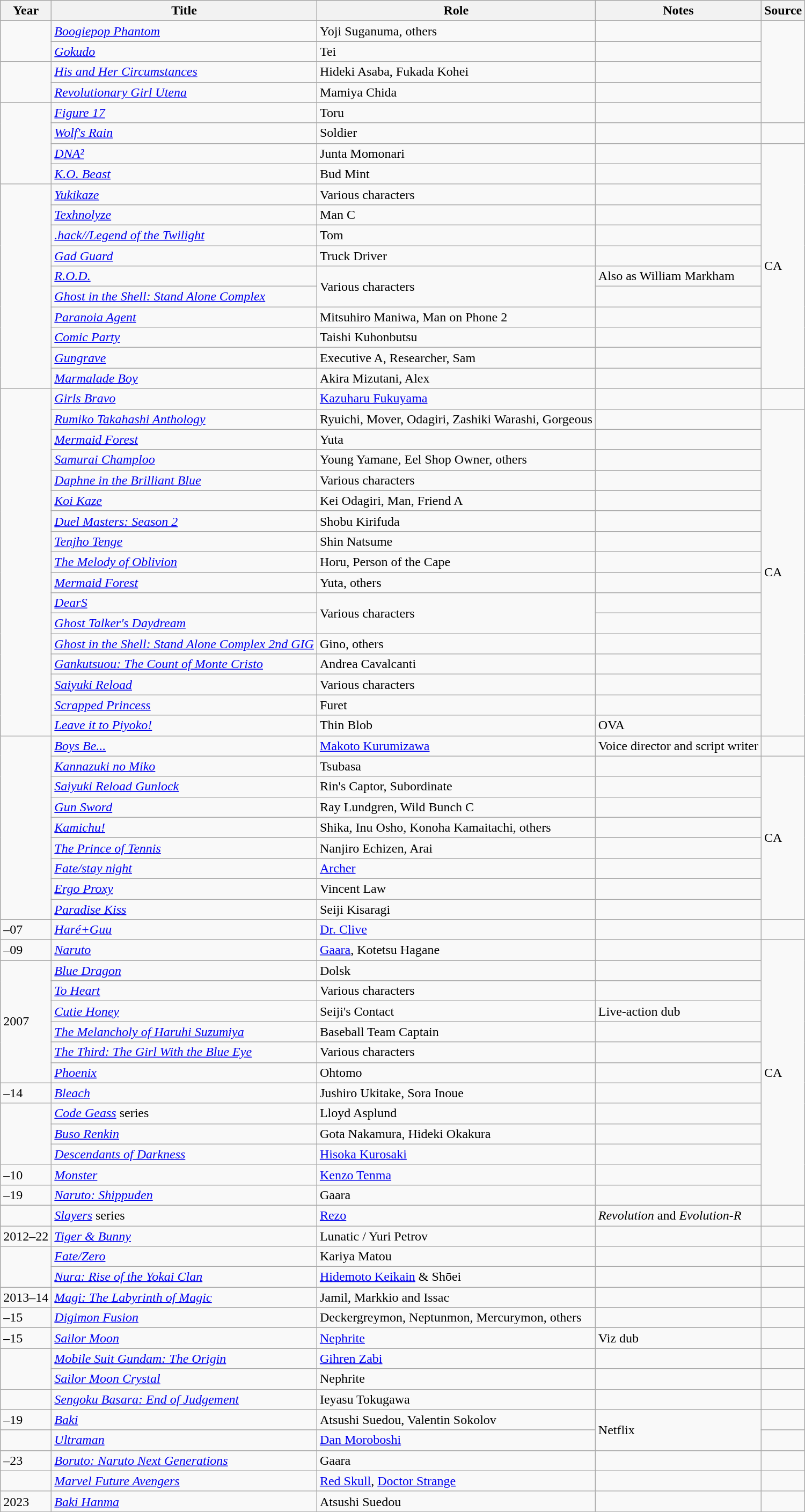<table class="wikitable sortable plainrowheaders">
<tr>
<th>Year</th>
<th>Title</th>
<th>Role</th>
<th class="unsortable">Notes</th>
<th class="unsortable">Source</th>
</tr>
<tr>
<td rowspan="2"></td>
<td><em><a href='#'>Boogiepop Phantom</a></em></td>
<td>Yoji Suganuma, others </td>
<td></td>
<td rowspan="5"></td>
</tr>
<tr>
<td><em><a href='#'>Gokudo</a></em></td>
<td>Tei </td>
<td></td>
</tr>
<tr>
<td rowspan="2"></td>
<td><em><a href='#'>His and Her Circumstances</a></em></td>
<td>Hideki Asaba, Fukada Kohei </td>
<td></td>
</tr>
<tr>
<td><em><a href='#'>Revolutionary Girl Utena</a></em></td>
<td>Mamiya Chida </td>
<td></td>
</tr>
<tr>
<td rowspan="4"></td>
<td><em><a href='#'>Figure 17</a></em></td>
<td>Toru </td>
<td></td>
</tr>
<tr>
<td><em><a href='#'>Wolf's Rain</a></em></td>
<td>Soldier </td>
<td></td>
<td></td>
</tr>
<tr>
<td><em><a href='#'>DNA²</a></em></td>
<td>Junta Momonari </td>
<td></td>
<td rowspan="12">CA</td>
</tr>
<tr>
<td><em><a href='#'>K.O. Beast</a></em></td>
<td>Bud Mint </td>
<td></td>
</tr>
<tr>
<td rowspan="10"></td>
<td><em><a href='#'>Yukikaze</a></em></td>
<td>Various characters </td>
<td></td>
</tr>
<tr>
<td><em><a href='#'>Texhnolyze</a></em></td>
<td>Man C </td>
<td></td>
</tr>
<tr>
<td><em><a href='#'>.hack//Legend of the Twilight</a></em></td>
<td>Tom </td>
<td></td>
</tr>
<tr>
<td><em><a href='#'>Gad Guard</a></em></td>
<td>Truck Driver </td>
<td></td>
</tr>
<tr>
<td><em><a href='#'>R.O.D.</a></em></td>
<td rowspan="2">Various characters</td>
<td>Also as William Markham</td>
</tr>
<tr>
<td><em><a href='#'>Ghost in the Shell: Stand Alone Complex</a></em></td>
<td></td>
</tr>
<tr>
<td><em><a href='#'>Paranoia Agent</a></em></td>
<td>Mitsuhiro Maniwa, Man on Phone 2 </td>
<td></td>
</tr>
<tr>
<td><em><a href='#'>Comic Party</a></em></td>
<td>Taishi Kuhonbutsu </td>
<td></td>
</tr>
<tr>
<td><em><a href='#'>Gungrave</a></em></td>
<td>Executive A, Researcher, Sam </td>
<td></td>
</tr>
<tr>
<td><em><a href='#'>Marmalade Boy</a></em></td>
<td>Akira Mizutani, Alex </td>
<td></td>
</tr>
<tr>
<td rowspan="17"></td>
<td><em><a href='#'>Girls Bravo</a></em></td>
<td><a href='#'>Kazuharu Fukuyama</a></td>
<td></td>
<td></td>
</tr>
<tr>
<td><em><a href='#'>Rumiko Takahashi Anthology</a></em></td>
<td>Ryuichi, Mover, Odagiri, Zashiki Warashi, Gorgeous </td>
<td></td>
<td rowspan="16">CA</td>
</tr>
<tr>
<td><em><a href='#'>Mermaid Forest</a></em></td>
<td>Yuta </td>
<td></td>
</tr>
<tr>
<td><em><a href='#'>Samurai Champloo</a></em></td>
<td>Young Yamane, Eel Shop Owner, others </td>
<td></td>
</tr>
<tr>
<td><em><a href='#'>Daphne in the Brilliant Blue</a></em></td>
<td>Various characters</td>
<td></td>
</tr>
<tr>
<td><em><a href='#'>Koi Kaze</a></em></td>
<td>Kei Odagiri, Man, Friend A </td>
<td></td>
</tr>
<tr>
<td><em><a href='#'>Duel Masters: Season 2</a></em></td>
<td>Shobu Kirifuda </td>
<td></td>
</tr>
<tr>
<td><em><a href='#'>Tenjho Tenge</a></em></td>
<td>Shin Natsume </td>
<td></td>
</tr>
<tr>
<td><em><a href='#'>The Melody of Oblivion</a></em></td>
<td>Horu, Person of the Cape </td>
<td></td>
</tr>
<tr>
<td><em><a href='#'>Mermaid Forest</a></em></td>
<td>Yuta, others</td>
<td></td>
</tr>
<tr>
<td><em><a href='#'>DearS</a></em></td>
<td rowspan="2">Various characters</td>
<td></td>
</tr>
<tr>
<td><em><a href='#'>Ghost Talker's Daydream</a></em></td>
<td></td>
</tr>
<tr>
<td><em><a href='#'>Ghost in the Shell: Stand Alone Complex 2nd GIG</a></em></td>
<td>Gino, others </td>
<td></td>
</tr>
<tr>
<td><em><a href='#'>Gankutsuou: The Count of Monte Cristo</a></em></td>
<td>Andrea Cavalcanti </td>
<td></td>
</tr>
<tr>
<td><em><a href='#'>Saiyuki Reload</a></em></td>
<td>Various characters</td>
<td></td>
</tr>
<tr>
<td><em><a href='#'>Scrapped Princess</a></em></td>
<td>Furet </td>
<td></td>
</tr>
<tr>
<td><em><a href='#'>Leave it to Piyoko!</a></em></td>
<td>Thin Blob</td>
<td>OVA</td>
</tr>
<tr>
<td rowspan="9"></td>
<td><em><a href='#'>Boys Be...</a></em></td>
<td><a href='#'>Makoto Kurumizawa</a></td>
<td>Voice director and script writer</td>
<td></td>
</tr>
<tr>
<td><em><a href='#'>Kannazuki no Miko</a></em></td>
<td>Tsubasa </td>
<td></td>
<td rowspan="8">CA</td>
</tr>
<tr>
<td><em><a href='#'>Saiyuki Reload Gunlock</a></em></td>
<td>Rin's Captor, Subordinate </td>
<td></td>
</tr>
<tr>
<td><em><a href='#'>Gun Sword</a></em></td>
<td>Ray Lundgren, Wild Bunch C </td>
<td></td>
</tr>
<tr>
<td><em><a href='#'>Kamichu!</a></em></td>
<td>Shika, Inu Osho, Konoha Kamaitachi, others </td>
<td></td>
</tr>
<tr>
<td><em><a href='#'>The Prince of Tennis</a></em></td>
<td>Nanjiro Echizen, Arai </td>
<td></td>
</tr>
<tr>
<td><em><a href='#'>Fate/stay night</a></em></td>
<td><a href='#'>Archer</a> </td>
<td></td>
</tr>
<tr>
<td><em><a href='#'>Ergo Proxy</a></em></td>
<td>Vincent Law </td>
<td></td>
</tr>
<tr>
<td><em><a href='#'>Paradise Kiss</a></em></td>
<td>Seiji Kisaragi</td>
<td></td>
</tr>
<tr>
<td>–07</td>
<td><em><a href='#'>Haré+Guu</a></em></td>
<td><a href='#'>Dr. Clive</a></td>
<td></td>
<td></td>
</tr>
<tr>
<td>–09</td>
<td><em><a href='#'>Naruto</a></em></td>
<td><a href='#'>Gaara</a>, Kotetsu Hagane</td>
<td></td>
<td rowspan="13">CA</td>
</tr>
<tr>
<td rowspan="6">2007</td>
<td><em><a href='#'>Blue Dragon</a></em></td>
<td>Dolsk</td>
<td></td>
</tr>
<tr>
<td><em><a href='#'>To Heart</a></em></td>
<td>Various characters</td>
<td></td>
</tr>
<tr>
<td><em><a href='#'>Cutie Honey</a></em></td>
<td>Seiji's Contact</td>
<td>Live-action dub</td>
</tr>
<tr>
<td><em><a href='#'>The Melancholy of Haruhi Suzumiya</a></em></td>
<td>Baseball Team Captain</td>
<td></td>
</tr>
<tr>
<td><em><a href='#'>The Third: The Girl With the Blue Eye</a></em></td>
<td>Various characters</td>
<td></td>
</tr>
<tr>
<td><em><a href='#'>Phoenix</a></em></td>
<td>Ohtomo</td>
<td></td>
</tr>
<tr>
<td>–14</td>
<td><em><a href='#'>Bleach</a></em></td>
<td>Jushiro Ukitake, Sora Inoue</td>
<td></td>
</tr>
<tr>
<td rowspan="3"></td>
<td><em><a href='#'>Code Geass</a></em> series</td>
<td>Lloyd Asplund </td>
<td></td>
</tr>
<tr>
<td><em><a href='#'>Buso Renkin</a></em></td>
<td>Gota Nakamura, Hideki Okakura </td>
<td></td>
</tr>
<tr>
<td><em><a href='#'>Descendants of Darkness</a></em></td>
<td><a href='#'>Hisoka Kurosaki</a></td>
<td></td>
</tr>
<tr>
<td>–10</td>
<td><em><a href='#'>Monster</a></em></td>
<td><a href='#'>Kenzo Tenma</a></td>
<td></td>
</tr>
<tr>
<td>–19</td>
<td><em><a href='#'>Naruto: Shippuden</a></em></td>
<td>Gaara </td>
<td></td>
</tr>
<tr>
<td></td>
<td><em><a href='#'>Slayers</a></em> series</td>
<td><a href='#'>Rezo</a></td>
<td><em>Revolution</em> and <em>Evolution-R</em></td>
<td></td>
</tr>
<tr>
<td>2012–22</td>
<td><em><a href='#'>Tiger & Bunny</a></em></td>
<td>Lunatic / Yuri Petrov</td>
<td></td>
<td></td>
</tr>
<tr>
<td rowspan="2"></td>
<td><em><a href='#'>Fate/Zero</a></em></td>
<td>Kariya Matou</td>
<td></td>
<td></td>
</tr>
<tr>
<td><em><a href='#'>Nura: Rise of the Yokai Clan</a></em></td>
<td><a href='#'>Hidemoto Keikain</a> & Shōei</td>
<td></td>
<td></td>
</tr>
<tr>
<td>2013–14</td>
<td><em><a href='#'>Magi: The Labyrinth of Magic</a></em></td>
<td>Jamil, Markkio and Issac</td>
<td></td>
<td></td>
</tr>
<tr>
<td>–15</td>
<td><em><a href='#'>Digimon Fusion</a></em></td>
<td>Deckergreymon, Neptunmon, Mercurymon, others</td>
<td></td>
<td></td>
</tr>
<tr>
<td>–15</td>
<td><em><a href='#'>Sailor Moon</a></em></td>
<td><a href='#'>Nephrite</a></td>
<td>Viz dub</td>
<td></td>
</tr>
<tr>
<td rowspan="2"></td>
<td><em><a href='#'>Mobile Suit Gundam: The Origin</a></em></td>
<td><a href='#'>Gihren Zabi</a></td>
<td> </td>
<td></td>
</tr>
<tr>
<td><em><a href='#'>Sailor Moon Crystal</a></em></td>
<td>Nephrite</td>
<td></td>
<td></td>
</tr>
<tr>
<td></td>
<td><em><a href='#'>Sengoku Basara: End of Judgement</a></em></td>
<td>Ieyasu Tokugawa</td>
<td> </td>
<td></td>
</tr>
<tr>
<td>–19</td>
<td><em><a href='#'>Baki</a></em></td>
<td>Atsushi Suedou, Valentin Sokolov</td>
<td rowspan="2">Netflix </td>
<td></td>
</tr>
<tr>
<td></td>
<td><em><a href='#'>Ultraman</a></em></td>
<td><a href='#'>Dan Moroboshi</a></td>
<td></td>
</tr>
<tr>
<td>–23</td>
<td><em><a href='#'>Boruto: Naruto Next Generations</a></em></td>
<td>Gaara</td>
<td></td>
<td></td>
</tr>
<tr>
<td></td>
<td><em><a href='#'>Marvel Future Avengers</a></em></td>
<td><a href='#'>Red Skull</a>, <a href='#'>Doctor Strange</a></td>
<td></td>
<td></td>
</tr>
<tr>
<td>2023</td>
<td><em><a href='#'>Baki Hanma</a></em></td>
<td>Atsushi Suedou</td>
<td></td>
<td></td>
</tr>
</table>
